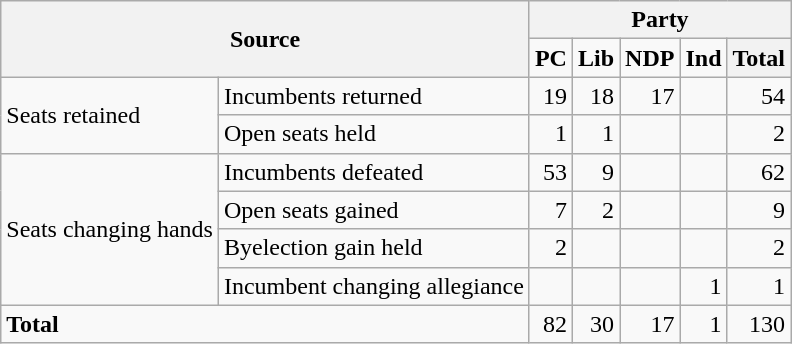<table class="wikitable" style="text-align:right;">
<tr>
<th colspan="2" rowspan="2">Source</th>
<th colspan="5">Party</th>
</tr>
<tr>
<td><strong>PC</strong></td>
<td><strong>Lib</strong></td>
<td><strong>NDP</strong></td>
<td><strong>Ind</strong></td>
<th>Total</th>
</tr>
<tr>
<td rowspan="2" style="text-align:left;">Seats retained</td>
<td style="text-align:left;">Incumbents returned</td>
<td>19</td>
<td>18</td>
<td>17</td>
<td></td>
<td>54</td>
</tr>
<tr>
<td style="text-align:left;">Open seats held</td>
<td>1</td>
<td>1</td>
<td></td>
<td></td>
<td>2</td>
</tr>
<tr>
<td rowspan="4" style="text-align:left;">Seats changing hands</td>
<td style="text-align:left;">Incumbents defeated</td>
<td>53</td>
<td>9</td>
<td></td>
<td></td>
<td>62</td>
</tr>
<tr>
<td style="text-align:left;">Open seats gained</td>
<td>7</td>
<td>2</td>
<td></td>
<td></td>
<td>9</td>
</tr>
<tr>
<td style="text-align:left;">Byelection gain held</td>
<td>2</td>
<td></td>
<td></td>
<td></td>
<td>2</td>
</tr>
<tr>
<td style="text-align:left;">Incumbent changing allegiance</td>
<td></td>
<td></td>
<td></td>
<td>1</td>
<td>1</td>
</tr>
<tr>
<td colspan="2" style="text-align:left;"><strong>Total</strong></td>
<td>82</td>
<td>30</td>
<td>17</td>
<td>1</td>
<td>130</td>
</tr>
</table>
